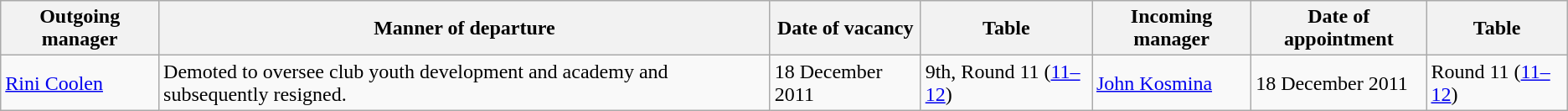<table class="wikitable">
<tr>
<th>Outgoing manager</th>
<th>Manner of departure</th>
<th>Date of vacancy</th>
<th>Table</th>
<th>Incoming manager</th>
<th>Date of appointment</th>
<th>Table</th>
</tr>
<tr>
<td> <a href='#'>Rini Coolen</a></td>
<td>Demoted to oversee club youth development and academy and subsequently resigned.</td>
<td>18 December 2011</td>
<td>9th, Round 11 (<a href='#'>11–12</a>)</td>
<td> <a href='#'>John Kosmina</a></td>
<td>18 December 2011</td>
<td>Round 11 (<a href='#'>11–12</a>)</td>
</tr>
</table>
